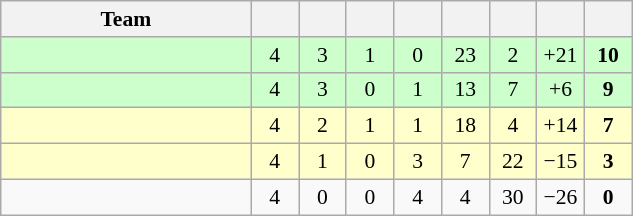<table class="wikitable" style="text-align: center; font-size:90% ">
<tr>
<th width=160>Team</th>
<th width=25></th>
<th width=25></th>
<th width=25></th>
<th width=25></th>
<th width=25></th>
<th width=25></th>
<th width=25></th>
<th width=25></th>
</tr>
<tr bgcolor="ccffcc">
<td align=left></td>
<td>4</td>
<td>3</td>
<td>1</td>
<td>0</td>
<td>23</td>
<td>2</td>
<td>+21</td>
<td><strong>10</strong></td>
</tr>
<tr bgcolor="ccffcc">
<td align=left></td>
<td>4</td>
<td>3</td>
<td>0</td>
<td>1</td>
<td>13</td>
<td>7</td>
<td>+6</td>
<td><strong>9</strong></td>
</tr>
<tr bgcolor="ffffcc">
<td align=left></td>
<td>4</td>
<td>2</td>
<td>1</td>
<td>1</td>
<td>18</td>
<td>4</td>
<td>+14</td>
<td><strong>7</strong></td>
</tr>
<tr bgcolor="ffffcc">
<td align=left></td>
<td>4</td>
<td>1</td>
<td>0</td>
<td>3</td>
<td>7</td>
<td>22</td>
<td>−15</td>
<td><strong>3</strong></td>
</tr>
<tr>
<td align=left></td>
<td>4</td>
<td>0</td>
<td>0</td>
<td>4</td>
<td>4</td>
<td>30</td>
<td>−26</td>
<td><strong>0</strong></td>
</tr>
</table>
